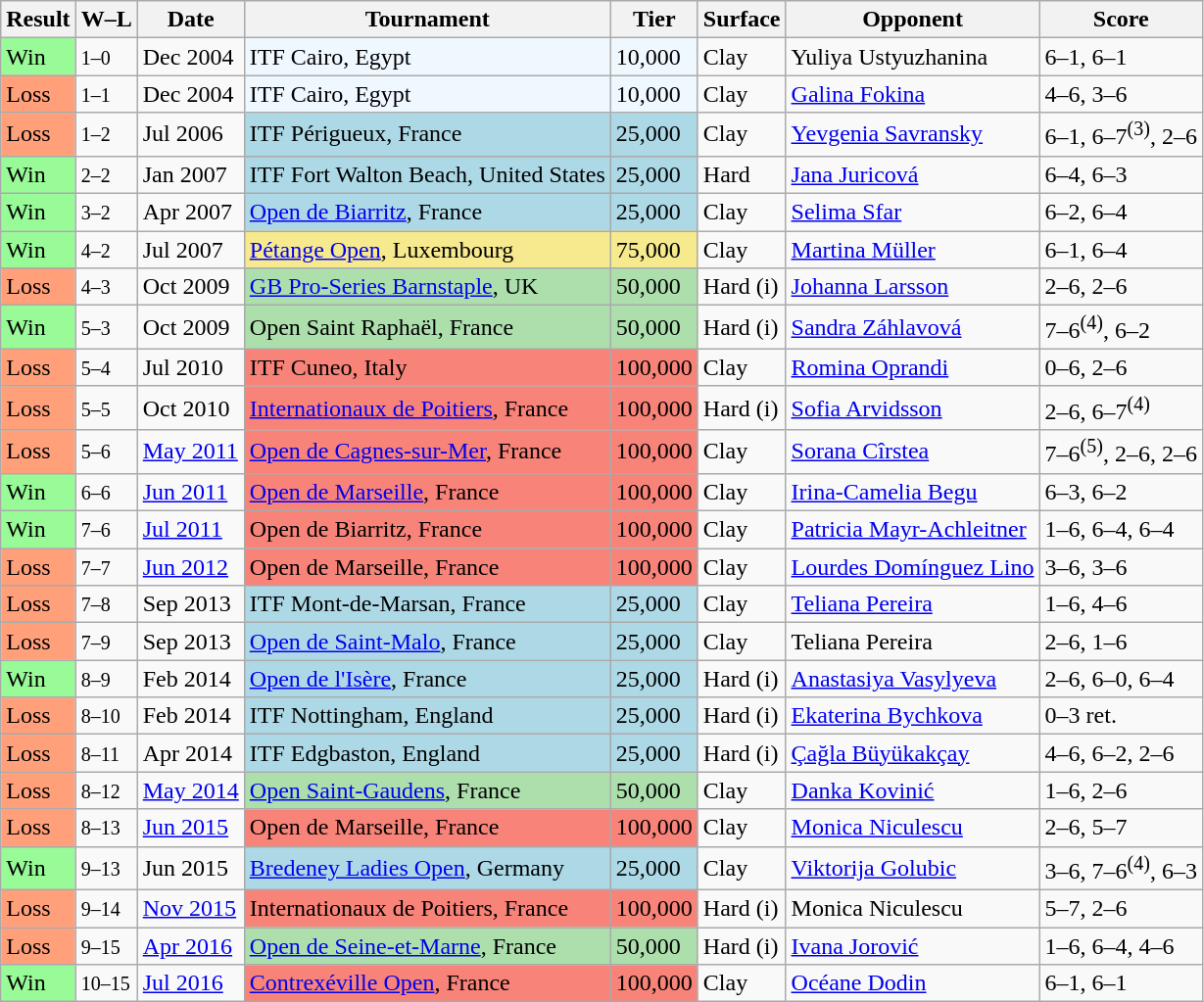<table class="sortable wikitable">
<tr>
<th>Result</th>
<th class="unsortable">W–L</th>
<th>Date</th>
<th>Tournament</th>
<th>Tier</th>
<th>Surface</th>
<th>Opponent</th>
<th class="unsortable">Score</th>
</tr>
<tr>
<td style="background:#98fb98;">Win</td>
<td><small>1–0</small></td>
<td>Dec 2004</td>
<td style="background:#f0f8ff;">ITF Cairo, Egypt</td>
<td style="background:#f0f8ff;">10,000</td>
<td>Clay</td>
<td> Yuliya Ustyuzhanina</td>
<td>6–1, 6–1</td>
</tr>
<tr>
<td style="background:#ffa07a;">Loss</td>
<td><small>1–1</small></td>
<td>Dec 2004</td>
<td style="background:#f0f8ff;">ITF Cairo, Egypt</td>
<td style="background:#f0f8ff;">10,000</td>
<td>Clay</td>
<td> <a href='#'>Galina Fokina</a></td>
<td>4–6, 3–6</td>
</tr>
<tr>
<td style="background:#ffa07a;">Loss</td>
<td><small>1–2</small></td>
<td>Jul 2006</td>
<td style="background:lightblue;">ITF Périgueux, France</td>
<td style="background:lightblue;">25,000</td>
<td>Clay</td>
<td> <a href='#'>Yevgenia Savransky</a></td>
<td>6–1, 6–7<sup>(3)</sup>, 2–6</td>
</tr>
<tr>
<td style="background:#98fb98;">Win</td>
<td><small>2–2</small></td>
<td>Jan 2007</td>
<td style="background:lightblue;">ITF Fort Walton Beach, United States</td>
<td style="background:lightblue;">25,000</td>
<td>Hard</td>
<td> <a href='#'>Jana Juricová</a></td>
<td>6–4, 6–3</td>
</tr>
<tr>
<td style="background:#98fb98;">Win</td>
<td><small>3–2</small></td>
<td>Apr 2007</td>
<td style="background:lightblue;"><a href='#'>Open de Biarritz</a>, France</td>
<td style="background:lightblue;">25,000</td>
<td>Clay</td>
<td> <a href='#'>Selima Sfar</a></td>
<td>6–2, 6–4</td>
</tr>
<tr>
<td style="background:#98fb98;">Win</td>
<td><small>4–2</small></td>
<td>Jul 2007</td>
<td style="background:#f7e98e;"><a href='#'>Pétange Open</a>, Luxembourg</td>
<td style="background:#f7e98e;">75,000</td>
<td>Clay</td>
<td> <a href='#'>Martina Müller</a></td>
<td>6–1, 6–4</td>
</tr>
<tr>
<td style="background:#ffa07a;">Loss</td>
<td><small>4–3</small></td>
<td>Oct 2009</td>
<td style="background:#addfad;"><a href='#'>GB Pro-Series Barnstaple</a>, UK</td>
<td style="background:#addfad;">50,000</td>
<td>Hard (i)</td>
<td> <a href='#'>Johanna Larsson</a></td>
<td>2–6, 2–6</td>
</tr>
<tr>
<td style="background:#98fb98;">Win</td>
<td><small>5–3</small></td>
<td>Oct 2009</td>
<td style="background:#addfad;">Open Saint Raphaël, France</td>
<td style="background:#addfad;">50,000</td>
<td>Hard (i)</td>
<td> <a href='#'>Sandra Záhlavová</a></td>
<td>7–6<sup>(4)</sup>, 6–2</td>
</tr>
<tr>
<td style="background:#ffa07a;">Loss</td>
<td><small>5–4</small></td>
<td>Jul 2010</td>
<td style="background:#f88379;">ITF Cuneo, Italy</td>
<td style="background:#f88379;">100,000</td>
<td>Clay</td>
<td> <a href='#'>Romina Oprandi</a></td>
<td>0–6, 2–6</td>
</tr>
<tr>
<td style="background:#ffa07a;">Loss</td>
<td><small>5–5</small></td>
<td>Oct 2010</td>
<td style="background:#f88379;"><a href='#'>Internationaux de Poitiers</a>, France</td>
<td style="background:#f88379;">100,000</td>
<td>Hard (i)</td>
<td> <a href='#'>Sofia Arvidsson</a></td>
<td>2–6, 6–7<sup>(4)</sup></td>
</tr>
<tr>
<td style="background:#ffa07a;">Loss</td>
<td><small>5–6</small></td>
<td><a href='#'>May 2011</a></td>
<td style="background:#f88379;"><a href='#'>Open de Cagnes-sur-Mer</a>, France</td>
<td style="background:#f88379;">100,000</td>
<td>Clay</td>
<td> <a href='#'>Sorana Cîrstea</a></td>
<td>7–6<sup>(5)</sup>, 2–6, 2–6</td>
</tr>
<tr>
<td style="background:#98fb98;">Win</td>
<td><small>6–6</small></td>
<td><a href='#'>Jun 2011</a></td>
<td style="background:#f88379;"><a href='#'>Open de Marseille</a>, France</td>
<td style="background:#f88379;">100,000</td>
<td>Clay</td>
<td> <a href='#'>Irina-Camelia Begu</a></td>
<td>6–3, 6–2</td>
</tr>
<tr>
<td style="background:#98fb98;">Win</td>
<td><small>7–6</small></td>
<td><a href='#'>Jul 2011</a></td>
<td style="background:#f88379;">Open de Biarritz, France</td>
<td style="background:#f88379;">100,000</td>
<td>Clay</td>
<td> <a href='#'>Patricia Mayr-Achleitner</a></td>
<td>1–6, 6–4, 6–4</td>
</tr>
<tr>
<td style="background:#ffa07a;">Loss</td>
<td><small>7–7</small></td>
<td><a href='#'>Jun 2012</a></td>
<td style="background:#f88379;">Open de Marseille, France</td>
<td style="background:#f88379;">100,000</td>
<td>Clay</td>
<td> <a href='#'>Lourdes Domínguez Lino</a></td>
<td>3–6, 3–6</td>
</tr>
<tr>
<td style="background:#ffa07a;">Loss</td>
<td><small>7–8</small></td>
<td>Sep 2013</td>
<td style="background:lightblue;">ITF Mont-de-Marsan, France</td>
<td style="background:lightblue;">25,000</td>
<td>Clay</td>
<td> <a href='#'>Teliana Pereira</a></td>
<td>1–6, 4–6</td>
</tr>
<tr>
<td style="background:#ffa07a;">Loss</td>
<td><small>7–9</small></td>
<td>Sep 2013</td>
<td style="background:lightblue;"><a href='#'>Open de Saint-Malo</a>, France</td>
<td style="background:lightblue;">25,000</td>
<td>Clay</td>
<td> Teliana Pereira</td>
<td>2–6, 1–6</td>
</tr>
<tr>
<td style="background:#98fb98;">Win</td>
<td><small>8–9</small></td>
<td>Feb 2014</td>
<td style="background:lightblue;"><a href='#'>Open de l'Isère</a>, France</td>
<td style="background:lightblue;">25,000</td>
<td>Hard (i)</td>
<td> <a href='#'>Anastasiya Vasylyeva</a></td>
<td>2–6, 6–0, 6–4</td>
</tr>
<tr>
<td style="background:#ffa07a;">Loss</td>
<td><small>8–10</small></td>
<td>Feb 2014</td>
<td style="background:lightblue;">ITF Nottingham, England</td>
<td style="background:lightblue;">25,000</td>
<td>Hard (i)</td>
<td> <a href='#'>Ekaterina Bychkova</a></td>
<td>0–3 ret.</td>
</tr>
<tr>
<td style="background:#ffa07a;">Loss</td>
<td><small>8–11</small></td>
<td>Apr 2014</td>
<td style="background:lightblue;">ITF Edgbaston, England</td>
<td style="background:lightblue;">25,000</td>
<td>Hard (i)</td>
<td> <a href='#'>Çağla Büyükakçay</a></td>
<td>4–6, 6–2, 2–6</td>
</tr>
<tr>
<td style="background:#ffa07a;">Loss</td>
<td><small>8–12</small></td>
<td><a href='#'>May 2014</a></td>
<td style="background:#addfad;"><a href='#'>Open Saint-Gaudens</a>, France</td>
<td style="background:#addfad;">50,000</td>
<td>Clay</td>
<td> <a href='#'>Danka Kovinić</a></td>
<td>1–6, 2–6</td>
</tr>
<tr>
<td style="background:#ffa07a;">Loss</td>
<td><small>8–13</small></td>
<td><a href='#'>Jun 2015</a></td>
<td style="background:#f88379;">Open de Marseille, France</td>
<td style="background:#f88379;">100,000</td>
<td>Clay</td>
<td> <a href='#'>Monica Niculescu</a></td>
<td>2–6, 5–7</td>
</tr>
<tr>
<td style="background:#98fb98;">Win</td>
<td><small>9–13</small></td>
<td>Jun 2015</td>
<td style="background:lightblue;"><a href='#'>Bredeney Ladies Open</a>, Germany</td>
<td style="background:lightblue;">25,000</td>
<td>Clay</td>
<td> <a href='#'>Viktorija Golubic</a></td>
<td>3–6, 7–6<sup>(4)</sup>, 6–3</td>
</tr>
<tr>
<td style="background:#ffa07a;">Loss</td>
<td><small>9–14</small></td>
<td><a href='#'>Nov 2015</a></td>
<td style="background:#f88379;">Internationaux de Poitiers, France</td>
<td style="background:#f88379;">100,000</td>
<td>Hard (i)</td>
<td> Monica Niculescu</td>
<td>5–7, 2–6</td>
</tr>
<tr>
<td style="background:#ffa07a;">Loss</td>
<td><small>9–15</small></td>
<td><a href='#'>Apr 2016</a></td>
<td style="background:#addfad;"><a href='#'>Open de Seine-et-Marne</a>, France</td>
<td style="background:#addfad;">50,000</td>
<td>Hard (i)</td>
<td> <a href='#'>Ivana Jorović</a></td>
<td>1–6, 6–4, 4–6</td>
</tr>
<tr>
<td style="background:#98fb98;">Win</td>
<td><small>10–15</small></td>
<td><a href='#'>Jul 2016</a></td>
<td style="background:#f88379;"><a href='#'>Contrexéville Open</a>, France</td>
<td style="background:#f88379;">100,000</td>
<td>Clay</td>
<td> <a href='#'>Océane Dodin</a></td>
<td>6–1, 6–1</td>
</tr>
</table>
